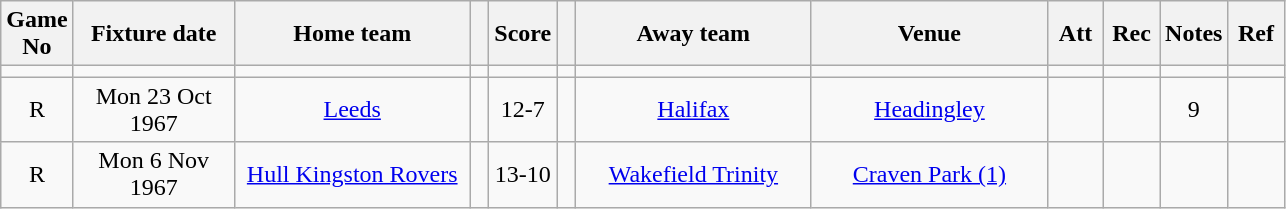<table class="wikitable" style="text-align:center;">
<tr>
<th width=20 abbr="No">Game No</th>
<th width=100 abbr="Date">Fixture date</th>
<th width=150 abbr="Home team">Home team</th>
<th width=5 abbr="space"></th>
<th width=20 abbr="Score">Score</th>
<th width=5 abbr="space"></th>
<th width=150 abbr="Away team">Away team</th>
<th width=150 abbr="Venue">Venue</th>
<th width=30 abbr="Att">Att</th>
<th width=30 abbr="Rec">Rec</th>
<th width=20 abbr="Notes">Notes</th>
<th width=30 abbr="Ref">Ref</th>
</tr>
<tr>
<td></td>
<td></td>
<td></td>
<td></td>
<td></td>
<td></td>
<td></td>
<td></td>
<td></td>
<td></td>
<td></td>
</tr>
<tr>
<td>R</td>
<td>Mon 23 Oct 1967</td>
<td><a href='#'>Leeds</a></td>
<td></td>
<td>12-7</td>
<td></td>
<td><a href='#'>Halifax</a></td>
<td><a href='#'>Headingley</a></td>
<td></td>
<td></td>
<td>9</td>
<td></td>
</tr>
<tr>
<td>R</td>
<td>Mon 6 Nov 1967</td>
<td><a href='#'>Hull Kingston Rovers</a></td>
<td></td>
<td>13-10</td>
<td></td>
<td><a href='#'>Wakefield Trinity</a></td>
<td><a href='#'>Craven Park (1)</a></td>
<td></td>
<td></td>
<td></td>
<td></td>
</tr>
</table>
